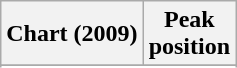<table class="wikitable plainrowheaders sortable" style="text-align:center;">
<tr>
<th scope="col">Chart (2009)</th>
<th scope="col">Peak<br>position</th>
</tr>
<tr>
</tr>
<tr>
</tr>
</table>
